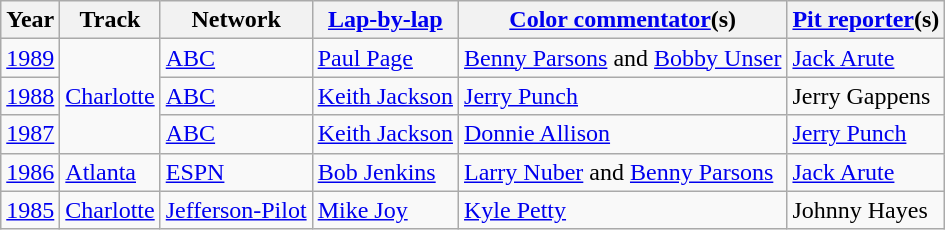<table class="wikitable">
<tr>
<th>Year</th>
<th>Track</th>
<th>Network</th>
<th><a href='#'>Lap-by-lap</a></th>
<th><a href='#'>Color commentator</a>(s)</th>
<th><a href='#'>Pit reporter</a>(s)</th>
</tr>
<tr>
<td><a href='#'>1989</a></td>
<td rowspan="3"><a href='#'>Charlotte</a></td>
<td><a href='#'>ABC</a></td>
<td><a href='#'>Paul Page</a></td>
<td><a href='#'>Benny Parsons</a> and <a href='#'>Bobby Unser</a></td>
<td><a href='#'>Jack Arute</a></td>
</tr>
<tr>
<td><a href='#'>1988</a></td>
<td><a href='#'>ABC</a></td>
<td><a href='#'>Keith Jackson</a></td>
<td><a href='#'>Jerry Punch</a></td>
<td>Jerry Gappens</td>
</tr>
<tr>
<td><a href='#'>1987</a></td>
<td><a href='#'>ABC</a></td>
<td><a href='#'>Keith Jackson</a></td>
<td><a href='#'>Donnie Allison</a></td>
<td><a href='#'>Jerry Punch</a></td>
</tr>
<tr>
<td><a href='#'>1986</a></td>
<td><a href='#'>Atlanta</a></td>
<td><a href='#'>ESPN</a></td>
<td><a href='#'>Bob Jenkins</a></td>
<td><a href='#'>Larry Nuber</a> and <a href='#'>Benny Parsons</a></td>
<td><a href='#'>Jack Arute</a></td>
</tr>
<tr>
<td><a href='#'>1985</a></td>
<td><a href='#'>Charlotte</a></td>
<td><a href='#'>Jefferson-Pilot</a></td>
<td><a href='#'>Mike Joy</a></td>
<td><a href='#'>Kyle Petty</a></td>
<td>Johnny Hayes</td>
</tr>
</table>
